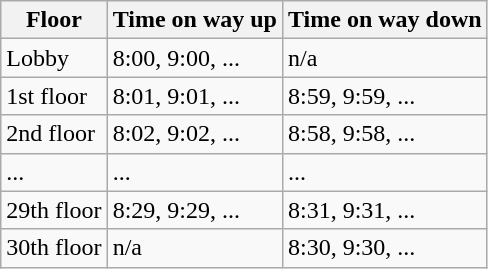<table class="wikitable">
<tr>
<th>Floor</th>
<th>Time on way up</th>
<th>Time on way down</th>
</tr>
<tr>
<td>Lobby</td>
<td>8:00, 9:00, ...</td>
<td>n/a</td>
</tr>
<tr>
<td>1st floor</td>
<td>8:01, 9:01, ...</td>
<td>8:59, 9:59, ...</td>
</tr>
<tr>
<td>2nd floor</td>
<td>8:02, 9:02, ...</td>
<td>8:58, 9:58, ...</td>
</tr>
<tr>
<td>...</td>
<td>...</td>
<td>...</td>
</tr>
<tr>
<td>29th floor</td>
<td>8:29, 9:29, ...</td>
<td>8:31, 9:31, ...</td>
</tr>
<tr>
<td>30th floor</td>
<td>n/a</td>
<td>8:30, 9:30, ...</td>
</tr>
</table>
